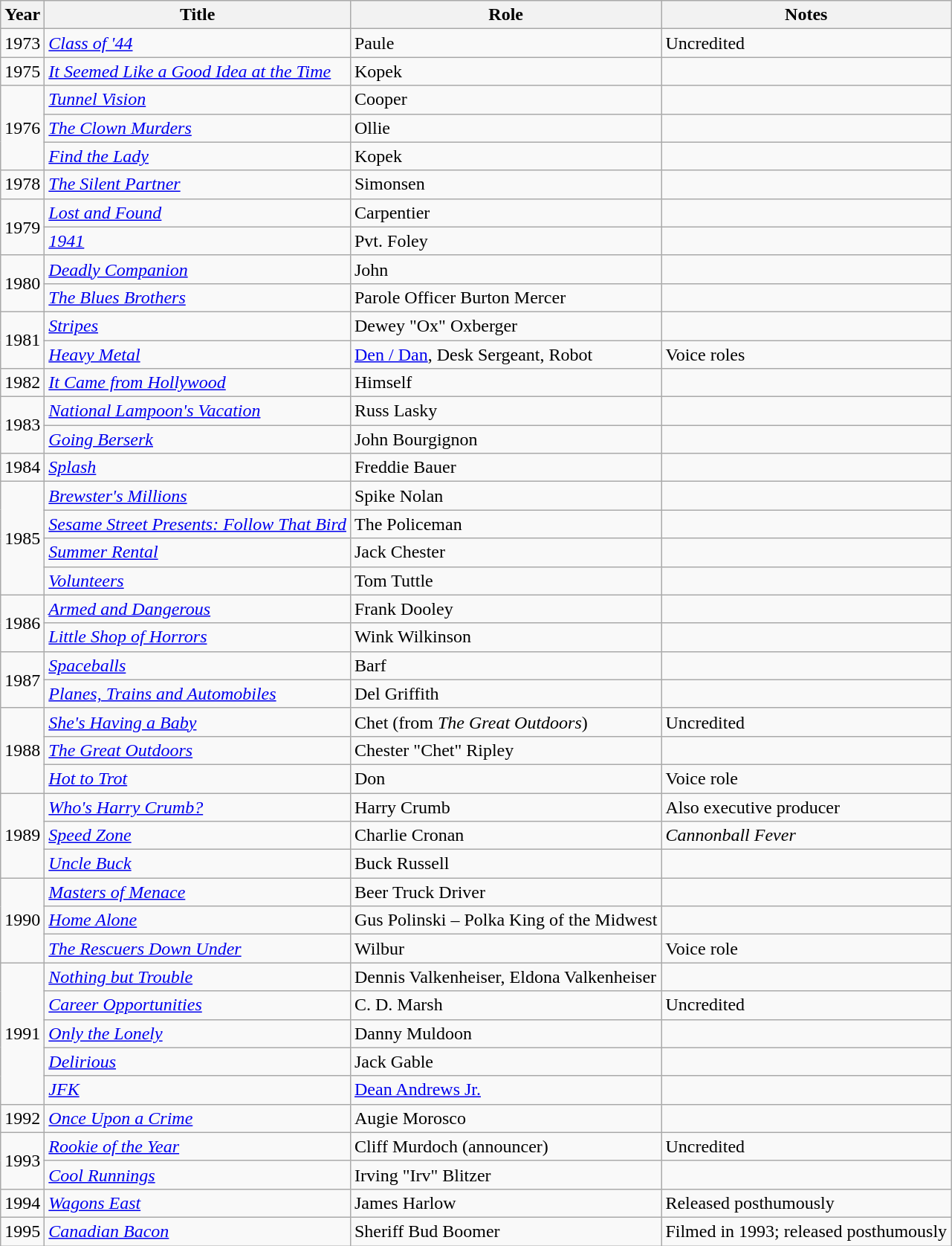<table class="wikitable sortable">
<tr>
<th>Year</th>
<th>Title</th>
<th>Role</th>
<th class="unsortable">Notes</th>
</tr>
<tr>
<td>1973</td>
<td><em><a href='#'>Class of '44</a></em></td>
<td>Paule</td>
<td>Uncredited</td>
</tr>
<tr>
<td>1975</td>
<td><em><a href='#'>It Seemed Like a Good Idea at the Time</a></em></td>
<td>Kopek</td>
<td></td>
</tr>
<tr>
<td rowspan=3>1976</td>
<td><em><a href='#'>Tunnel Vision</a></em></td>
<td>Cooper</td>
<td></td>
</tr>
<tr>
<td data-sort-value="Clown Murders, The"><em><a href='#'>The Clown Murders</a></em></td>
<td>Ollie</td>
<td></td>
</tr>
<tr>
<td><em><a href='#'>Find the Lady</a></em></td>
<td>Kopek</td>
<td></td>
</tr>
<tr>
<td>1978</td>
<td data-sort-value="Silent Partner, The"><em><a href='#'>The Silent Partner</a></em></td>
<td>Simonsen</td>
<td></td>
</tr>
<tr>
<td rowspan=2>1979</td>
<td><em><a href='#'>Lost and Found</a></em></td>
<td>Carpentier</td>
<td></td>
</tr>
<tr>
<td><em><a href='#'>1941</a></em></td>
<td>Pvt. Foley</td>
<td></td>
</tr>
<tr>
<td rowspan=2>1980</td>
<td><em><a href='#'>Deadly Companion</a></em></td>
<td>John</td>
<td></td>
</tr>
<tr>
<td data-sort-value="Blues Brothers, The"><em><a href='#'>The Blues Brothers</a></em></td>
<td>Parole Officer Burton Mercer</td>
<td></td>
</tr>
<tr>
<td rowspan=2>1981</td>
<td><em><a href='#'>Stripes</a></em></td>
<td>Dewey "Ox" Oxberger</td>
<td></td>
</tr>
<tr>
<td><em><a href='#'>Heavy Metal</a></em></td>
<td><a href='#'>Den / Dan</a>, Desk Sergeant, Robot</td>
<td>Voice roles</td>
</tr>
<tr>
<td>1982</td>
<td><em><a href='#'>It Came from Hollywood</a></em></td>
<td>Himself</td>
<td></td>
</tr>
<tr>
<td rowspan=2>1983</td>
<td><em><a href='#'>National Lampoon's Vacation</a></em></td>
<td>Russ Lasky</td>
<td></td>
</tr>
<tr>
<td><em><a href='#'>Going Berserk</a></em></td>
<td>John Bourgignon</td>
<td></td>
</tr>
<tr>
<td>1984</td>
<td><em><a href='#'>Splash</a></em></td>
<td>Freddie Bauer</td>
<td></td>
</tr>
<tr>
<td rowspan=4>1985</td>
<td><em><a href='#'>Brewster's Millions</a></em></td>
<td>Spike Nolan</td>
<td></td>
</tr>
<tr>
<td><em><a href='#'>Sesame Street Presents: Follow That Bird</a></em></td>
<td>The Policeman</td>
<td></td>
</tr>
<tr>
<td><em><a href='#'>Summer Rental</a></em></td>
<td>Jack Chester</td>
<td></td>
</tr>
<tr>
<td><em><a href='#'>Volunteers</a></em></td>
<td>Tom Tuttle</td>
<td></td>
</tr>
<tr>
<td rowspan=2>1986</td>
<td><em><a href='#'>Armed and Dangerous</a></em></td>
<td>Frank Dooley</td>
<td></td>
</tr>
<tr>
<td><em><a href='#'>Little Shop of Horrors</a></em></td>
<td>Wink Wilkinson</td>
<td></td>
</tr>
<tr>
<td rowspan=2>1987</td>
<td><em><a href='#'>Spaceballs</a></em></td>
<td>Barf</td>
<td></td>
</tr>
<tr>
<td><em><a href='#'>Planes, Trains and Automobiles</a></em></td>
<td>Del Griffith</td>
<td></td>
</tr>
<tr>
<td rowspan=3>1988</td>
<td><em><a href='#'>She's Having a Baby</a></em></td>
<td>Chet (from <em>The Great Outdoors</em>)</td>
<td>Uncredited</td>
</tr>
<tr>
<td data-sort-value="Great Outdoors, The"><em><a href='#'>The Great Outdoors</a></em></td>
<td>Chester "Chet" Ripley</td>
<td></td>
</tr>
<tr>
<td><em><a href='#'>Hot to Trot</a></em></td>
<td>Don</td>
<td>Voice role</td>
</tr>
<tr>
<td rowspan=3>1989</td>
<td><em><a href='#'>Who's Harry Crumb?</a></em></td>
<td>Harry Crumb</td>
<td>Also executive producer</td>
</tr>
<tr>
<td><em><a href='#'>Speed Zone</a></em></td>
<td>Charlie Cronan</td>
<td> <em>Cannonball Fever</em></td>
</tr>
<tr>
<td><em><a href='#'>Uncle Buck</a></em></td>
<td>Buck Russell</td>
<td></td>
</tr>
<tr>
<td rowspan=3>1990</td>
<td><em><a href='#'>Masters of Menace</a></em></td>
<td>Beer Truck Driver</td>
<td></td>
</tr>
<tr>
<td><em><a href='#'>Home Alone</a></em></td>
<td>Gus Polinski – Polka King of the Midwest</td>
<td></td>
</tr>
<tr>
<td data-sort-value="Rescuers Down Under, The"><em><a href='#'>The Rescuers Down Under</a></em></td>
<td>Wilbur</td>
<td>Voice role</td>
</tr>
<tr>
<td rowspan=5>1991</td>
<td><em><a href='#'>Nothing but Trouble</a></em></td>
<td>Dennis Valkenheiser, Eldona Valkenheiser</td>
<td></td>
</tr>
<tr>
<td><em><a href='#'>Career Opportunities</a></em></td>
<td>C. D. Marsh</td>
<td>Uncredited</td>
</tr>
<tr>
<td><em><a href='#'>Only the Lonely</a></em></td>
<td>Danny Muldoon</td>
<td></td>
</tr>
<tr>
<td><em><a href='#'>Delirious</a></em></td>
<td>Jack Gable</td>
<td></td>
</tr>
<tr>
<td><em><a href='#'>JFK</a></em></td>
<td><a href='#'>Dean Andrews Jr.</a></td>
<td></td>
</tr>
<tr>
<td>1992</td>
<td><em><a href='#'>Once Upon a Crime</a></em></td>
<td>Augie Morosco</td>
<td></td>
</tr>
<tr>
<td rowspan=2>1993</td>
<td><em><a href='#'>Rookie of the Year</a></em></td>
<td>Cliff Murdoch (announcer)</td>
<td>Uncredited</td>
</tr>
<tr>
<td><em><a href='#'>Cool Runnings</a></em></td>
<td>Irving "Irv" Blitzer</td>
<td></td>
</tr>
<tr>
<td>1994</td>
<td><em><a href='#'>Wagons East</a></em></td>
<td>James Harlow</td>
<td>Released posthumously</td>
</tr>
<tr>
<td>1995</td>
<td><em><a href='#'>Canadian Bacon</a></em></td>
<td>Sheriff Bud Boomer</td>
<td>Filmed in 1993; released posthumously</td>
</tr>
</table>
